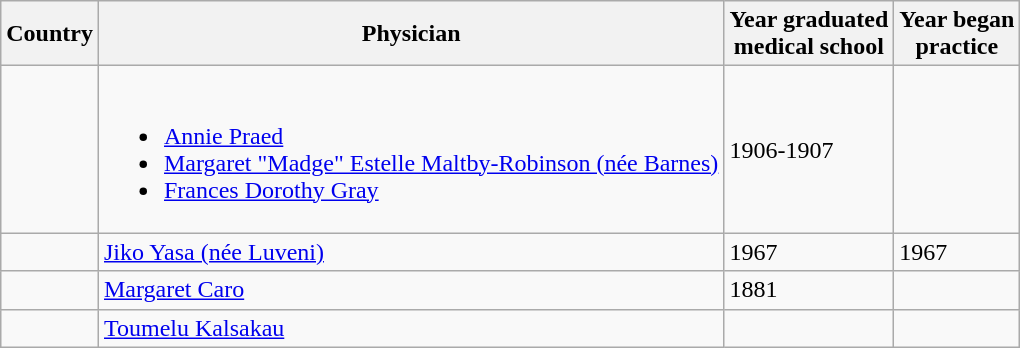<table class="wikitable">
<tr>
<th>Country</th>
<th>Physician</th>
<th>Year graduated<br>medical school</th>
<th>Year began<br>practice</th>
</tr>
<tr>
<td></td>
<td><br><ul><li><a href='#'>Annie Praed</a></li><li><a href='#'>Margaret "Madge" Estelle Maltby-Robinson (née Barnes)</a></li><li><a href='#'>Frances Dorothy Gray</a></li></ul></td>
<td>1906-1907</td>
<td></td>
</tr>
<tr>
<td></td>
<td><a href='#'>Jiko Yasa (née Luveni)</a></td>
<td>1967</td>
<td>1967</td>
</tr>
<tr>
<td></td>
<td><a href='#'>Margaret Caro</a></td>
<td>1881</td>
<td></td>
</tr>
<tr>
<td></td>
<td><a href='#'>Toumelu Kalsakau</a></td>
<td></td>
<td></td>
</tr>
</table>
